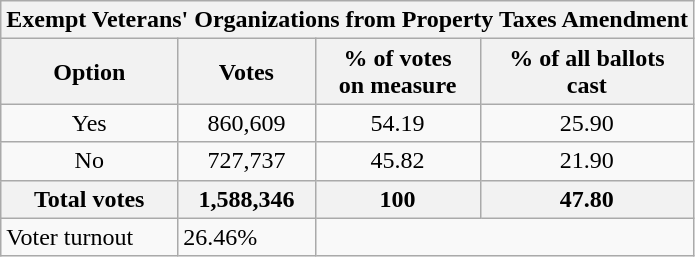<table class="wikitable">
<tr>
<th colspan=4 text align=center>Exempt Veterans' Organizations from Property Taxes Amendment</th>
</tr>
<tr>
<th>Option</th>
<th>Votes</th>
<th>% of votes<br>on measure</th>
<th>% of all ballots<br>cast</th>
</tr>
<tr>
<td text align=center>Yes</td>
<td text align=center>860,609</td>
<td text align=center>54.19</td>
<td text align=center>25.90</td>
</tr>
<tr>
<td text align=center>No</td>
<td text align=center>727,737</td>
<td text align=center>45.82</td>
<td text align=center>21.90</td>
</tr>
<tr>
<th text align=center>Total votes</th>
<th text align=center><strong>1,588,346</strong></th>
<th text align=center><strong>100</strong></th>
<th text align=center><strong>47.80</strong></th>
</tr>
<tr>
<td>Voter turnout</td>
<td>26.46%</td>
</tr>
</table>
